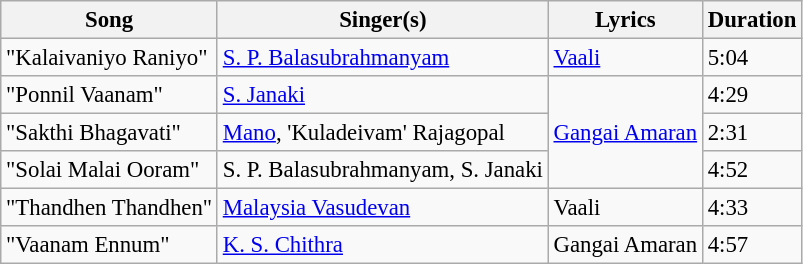<table class="wikitable" style="font-size:95%;">
<tr>
<th>Song</th>
<th>Singer(s)</th>
<th>Lyrics</th>
<th>Duration</th>
</tr>
<tr>
<td>"Kalaivaniyo Raniyo"</td>
<td><a href='#'>S. P. Balasubrahmanyam</a></td>
<td><a href='#'>Vaali</a></td>
<td>5:04</td>
</tr>
<tr>
<td>"Ponnil Vaanam"</td>
<td><a href='#'>S. Janaki</a></td>
<td rowspan="3"><a href='#'>Gangai Amaran</a></td>
<td>4:29</td>
</tr>
<tr>
<td>"Sakthi Bhagavati"</td>
<td><a href='#'>Mano</a>, 'Kuladeivam' Rajagopal</td>
<td>2:31</td>
</tr>
<tr>
<td>"Solai Malai Ooram"</td>
<td>S. P. Balasubrahmanyam, S. Janaki</td>
<td>4:52</td>
</tr>
<tr>
<td>"Thandhen Thandhen"</td>
<td><a href='#'>Malaysia Vasudevan</a></td>
<td>Vaali</td>
<td>4:33</td>
</tr>
<tr>
<td>"Vaanam Ennum"</td>
<td><a href='#'>K. S. Chithra</a></td>
<td>Gangai Amaran</td>
<td>4:57</td>
</tr>
</table>
